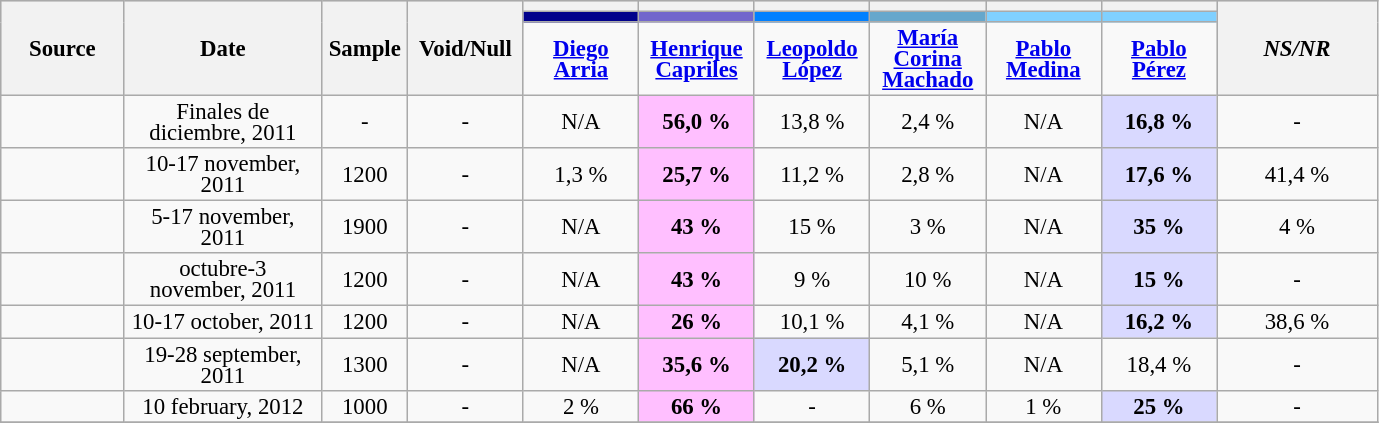<table class="wikitable" style="font-size:95%;line-height:14px;text-align:center;">
<tr bgcolor=lightgray>
<th rowspan=3 width=75px>Source</th>
<th rowspan=3 width=125px>Date</th>
<th rowspan=3 width=50px>Sample</th>
<th rowspan=3 width=70px>Void/Null</th>
<th colspan=1 width=70px></th>
<th colspan=1 width=70px></th>
<th colspan=1 width=70px></th>
<th colspan=1 width=70px></th>
<th colspan=1 width=70px></th>
<th colspan=1 width=70px></th>
<th rowspan=3 width=100px><em>NS/NR</em></th>
</tr>
<tr>
<td bgcolor= darkblue></td>
<td bgcolor= #7266CC></td>
<td bgcolor= #0080FF></td>
<td bgcolor= #66A7CC></td>
<td bgcolor= #80D0FF></td>
<td bgcolor= #80D0FF></td>
</tr>
<tr>
<td><strong><a href='#'>Diego Arria</a></strong></td>
<td><strong><a href='#'>Henrique Capriles</a></strong></td>
<td><strong><a href='#'>Leopoldo López</a></strong></td>
<td><strong><a href='#'>María Corina Machado</a></strong></td>
<td><strong><a href='#'>Pablo Medina</a></strong></td>
<td><strong><a href='#'>Pablo Pérez</a></strong></td>
</tr>
<tr>
<td rowspan=1></td>
<td rowspan=1>Finales de diciembre, 2011</td>
<td rowspan=1>-</td>
<td rowspan=1>-</td>
<td>N/A</td>
<td bgcolor= #ffbfff><strong>56,0 %</strong></td>
<td>13,8 %</td>
<td>2,4 %</td>
<td>N/A</td>
<td bgcolor= #d9d9ff><strong>16,8 %</strong></td>
<td>-</td>
</tr>
<tr>
<td rowspan=1></td>
<td rowspan=1>10-17 november, 2011</td>
<td rowspan=1>1200</td>
<td rowspan=1>-</td>
<td>1,3 %</td>
<td bgcolor= #ffbfff><strong>25,7 %</strong></td>
<td>11,2 %</td>
<td>2,8 %</td>
<td>N/A</td>
<td bgcolor= #d9d9ff><strong>17,6 %</strong></td>
<td>41,4 %</td>
</tr>
<tr>
<td rowspan=1></td>
<td rowspan=1>5-17 november, 2011</td>
<td rowspan=1>1900</td>
<td rowspan=1>-</td>
<td>N/A</td>
<td bgcolor= #ffbfff><strong>43 %</strong></td>
<td>15 %</td>
<td>3 %</td>
<td>N/A</td>
<td bgcolor= #d9d9ff><strong>35 %</strong></td>
<td>4 %</td>
</tr>
<tr>
<td rowspan=1></td>
<td rowspan=1>octubre-3 november, 2011</td>
<td rowspan=1>1200</td>
<td rowspan=1>-</td>
<td>N/A</td>
<td bgcolor= #ffbfff><strong>43 %</strong></td>
<td>9 %</td>
<td>10 %</td>
<td>N/A</td>
<td bgcolor= #d9d9ff><strong>15 %</strong></td>
<td>-</td>
</tr>
<tr>
<td rowspan=1></td>
<td rowspan=1>10-17 october, 2011</td>
<td rowspan=1>1200</td>
<td rowspan=1>-</td>
<td>N/A</td>
<td bgcolor= #ffbfff><strong>26 %</strong></td>
<td>10,1 %</td>
<td>4,1 %</td>
<td>N/A</td>
<td bgcolor= #d9d9ff><strong>16,2 %</strong></td>
<td>38,6 %</td>
</tr>
<tr>
<td rowspan=1></td>
<td rowspan=1>19-28 september, 2011</td>
<td rowspan=1>1300</td>
<td rowspan=1>-</td>
<td>N/A</td>
<td bgcolor= #ffbfff><strong>35,6 %</strong></td>
<td bgcolor= #d9d9ff><strong>20,2 %</strong></td>
<td>5,1 %</td>
<td>N/A</td>
<td>18,4 %</td>
<td>-</td>
</tr>
<tr>
<td rowspan=1></td>
<td rowspan=1>10 february, 2012</td>
<td rowspan=1>1000</td>
<td rowspan=1>-</td>
<td>2 %</td>
<td bgcolor= #ffbfff><strong>66 %</strong></td>
<td>-</td>
<td>6 %</td>
<td>1 %</td>
<td bgcolor= #d9d9ff><strong>25 %</strong></td>
<td>-</td>
</tr>
<tr>
</tr>
</table>
